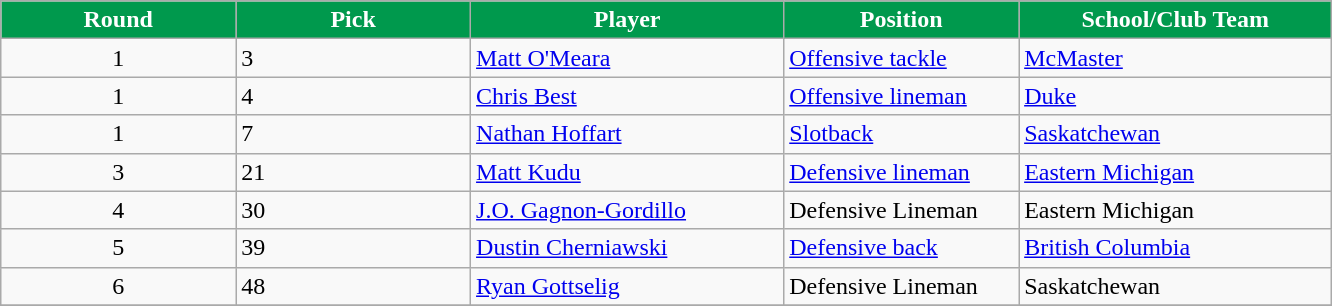<table class="wikitable sortable sortable">
<tr>
<th style="background:#00994D;color:white;" width="15%">Round</th>
<th style="background:#00994D;color:white;" width="15%">Pick</th>
<th style="background:#00994D;color:white;" width="20%">Player</th>
<th style="background:#00994D;color:white;" width="15%">Position</th>
<th style="background:#00994D;color:white;" width="20%">School/Club Team</th>
</tr>
<tr>
<td align=center>1</td>
<td>3</td>
<td><a href='#'>Matt O'Meara</a></td>
<td><a href='#'>Offensive tackle</a></td>
<td><a href='#'>McMaster</a></td>
</tr>
<tr>
<td align=center>1</td>
<td>4</td>
<td><a href='#'>Chris Best</a></td>
<td><a href='#'>Offensive lineman</a></td>
<td><a href='#'>Duke</a></td>
</tr>
<tr>
<td align=center>1</td>
<td>7</td>
<td><a href='#'>Nathan Hoffart</a></td>
<td><a href='#'>Slotback</a></td>
<td><a href='#'>Saskatchewan</a></td>
</tr>
<tr>
<td align=center>3</td>
<td>21</td>
<td><a href='#'>Matt Kudu</a></td>
<td><a href='#'>Defensive lineman</a></td>
<td><a href='#'>Eastern Michigan</a></td>
</tr>
<tr>
<td align=center>4</td>
<td>30</td>
<td><a href='#'>J.O. Gagnon-Gordillo</a></td>
<td>Defensive Lineman</td>
<td>Eastern Michigan</td>
</tr>
<tr>
<td align=center>5</td>
<td>39</td>
<td><a href='#'>Dustin Cherniawski</a></td>
<td><a href='#'>Defensive back</a></td>
<td><a href='#'>British Columbia</a></td>
</tr>
<tr>
<td align=center>6</td>
<td>48</td>
<td><a href='#'>Ryan Gottselig</a></td>
<td>Defensive Lineman</td>
<td>Saskatchewan</td>
</tr>
<tr>
</tr>
</table>
